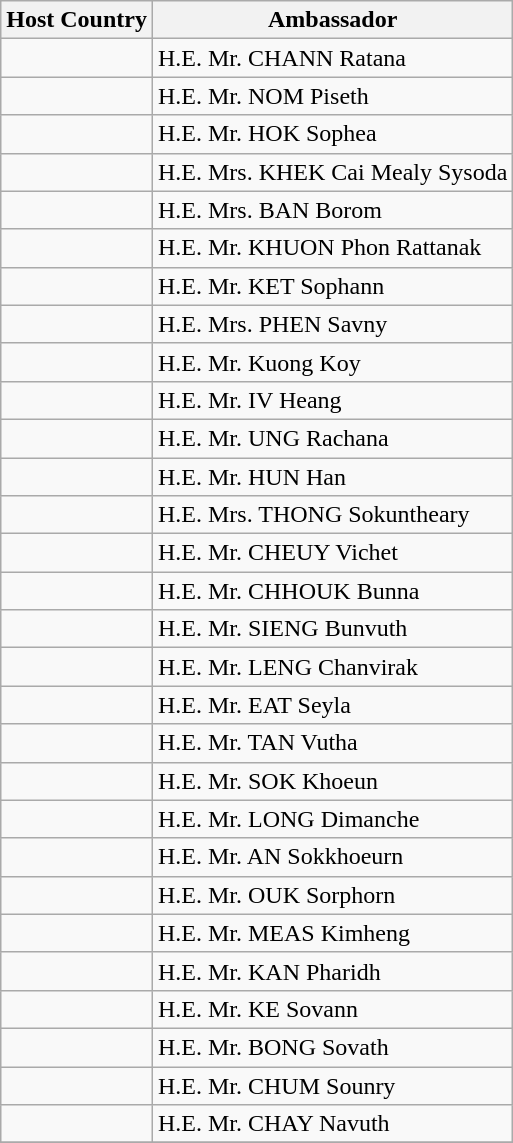<table class="wikitable">
<tr>
<th>Host Country</th>
<th>Ambassador</th>
</tr>
<tr>
<td></td>
<td>H.E. Mr. CHANN Ratana</td>
</tr>
<tr>
<td></td>
<td>H.E. Mr. NOM Piseth</td>
</tr>
<tr>
<td></td>
<td>H.E. Mr. HOK Sophea</td>
</tr>
<tr>
<td></td>
<td>H.E. Mrs. KHEK Cai Mealy Sysoda</td>
</tr>
<tr>
<td></td>
<td>H.E. Mrs. BAN Borom</td>
</tr>
<tr>
<td></td>
<td>H.E. Mr. KHUON Phon Rattanak</td>
</tr>
<tr>
<td></td>
<td>H.E. Mr. KET Sophann</td>
</tr>
<tr>
<td></td>
<td>H.E. Mrs. PHEN Savny</td>
</tr>
<tr>
<td></td>
<td>H.E. Mr. Kuong Koy</td>
</tr>
<tr>
<td></td>
<td>H.E. Mr. IV Heang</td>
</tr>
<tr>
<td></td>
<td>H.E.  Mr. UNG Rachana</td>
</tr>
<tr>
<td></td>
<td>H.E. Mr. HUN Han</td>
</tr>
<tr>
<td></td>
<td>H.E. Mrs. THONG Sokuntheary</td>
</tr>
<tr>
<td></td>
<td>H.E. Mr. CHEUY Vichet</td>
</tr>
<tr>
<td></td>
<td>H.E. Mr. CHHOUK Bunna</td>
</tr>
<tr>
<td></td>
<td>H.E. Mr. SIENG Bunvuth</td>
</tr>
<tr>
<td></td>
<td>H.E. Mr. LENG Chanvirak</td>
</tr>
<tr>
<td></td>
<td>H.E. Mr. EAT Seyla</td>
</tr>
<tr>
<td></td>
<td>H.E. Mr. TAN Vutha</td>
</tr>
<tr>
<td></td>
<td>H.E. Mr. SOK Khoeun</td>
</tr>
<tr>
<td></td>
<td>H.E. Mr. LONG Dimanche</td>
</tr>
<tr>
<td></td>
<td>H.E. Mr. AN Sokkhoeurn</td>
</tr>
<tr>
<td></td>
<td>H.E. Mr. OUK Sorphorn</td>
</tr>
<tr>
<td></td>
<td>H.E. Mr. MEAS Kimheng</td>
</tr>
<tr>
<td></td>
<td>H.E. Mr. KAN Pharidh</td>
</tr>
<tr>
<td><em></em></td>
<td>H.E. Mr. KE Sovann</td>
</tr>
<tr>
<td><em></em></td>
<td>H.E. Mr. BONG Sovath</td>
</tr>
<tr>
<td></td>
<td>H.E. Mr. CHUM Sounry</td>
</tr>
<tr>
<td></td>
<td>H.E. Mr. CHAY Navuth</td>
</tr>
<tr>
</tr>
</table>
